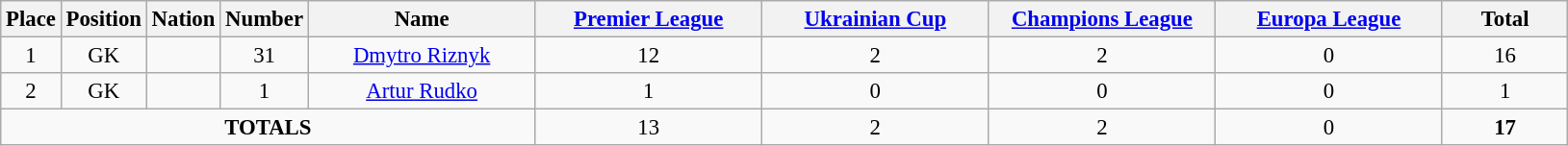<table class="wikitable" style="font-size: 95%; text-align: center;">
<tr>
<th width=20>Place</th>
<th width=20>Position</th>
<th width=20>Nation</th>
<th width=20>Number</th>
<th width=150>Name</th>
<th width=150><a href='#'>Premier League</a></th>
<th width=150><a href='#'>Ukrainian Cup</a></th>
<th width=150><a href='#'>Champions League</a></th>
<th width=150><a href='#'>Europa League</a></th>
<th width=80>Total</th>
</tr>
<tr>
<td>1</td>
<td>GK</td>
<td></td>
<td>31</td>
<td><a href='#'>Dmytro Riznyk</a></td>
<td>12</td>
<td>2</td>
<td>2</td>
<td>0</td>
<td>16</td>
</tr>
<tr>
<td>2</td>
<td>GK</td>
<td></td>
<td>1</td>
<td><a href='#'>Artur Rudko</a></td>
<td>1</td>
<td>0</td>
<td>0</td>
<td>0</td>
<td>1</td>
</tr>
<tr>
<td colspan="5"><strong>TOTALS</strong></td>
<td>13</td>
<td>2</td>
<td>2</td>
<td>0</td>
<td><strong>17</strong></td>
</tr>
</table>
